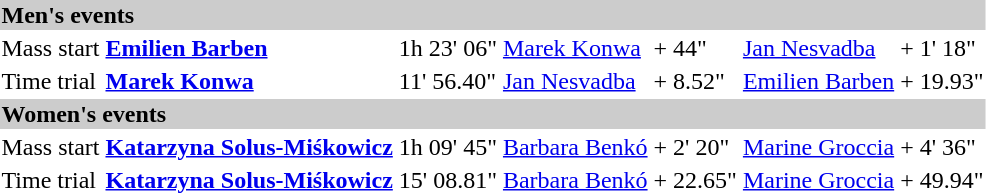<table>
<tr bgcolor="#cccccc">
<td colspan=7><strong>Men's events</strong></td>
</tr>
<tr>
<td>Mass start<br><small><em></em></small></td>
<td><strong><a href='#'>Emilien Barben</a></strong><br><small></small></td>
<td>1h 23' 06"</td>
<td><a href='#'>Marek Konwa</a><br><small></small></td>
<td>+ 44"</td>
<td><a href='#'>Jan Nesvadba</a><br><small></small></td>
<td>+ 1' 18"</td>
</tr>
<tr>
<td>Time trial<br><small><em></em></small></td>
<td><strong><a href='#'>Marek Konwa</a></strong><br><small></small></td>
<td>11' 56.40"</td>
<td><a href='#'>Jan Nesvadba</a><br><small></small></td>
<td>+ 8.52"</td>
<td><a href='#'>Emilien Barben</a><br><small></small></td>
<td>+ 19.93"</td>
</tr>
<tr bgcolor="#cccccc">
<td colspan=7><strong>Women's events</strong></td>
</tr>
<tr>
<td>Mass start<br><small><em></em></small></td>
<td><strong><a href='#'>Katarzyna Solus-Miśkowicz</a></strong><br><small></small></td>
<td>1h 09' 45"</td>
<td><a href='#'>Barbara Benkó</a><br><small></small></td>
<td>+ 2' 20"</td>
<td><a href='#'>Marine Groccia</a><br><small></small></td>
<td>+ 4' 36"</td>
</tr>
<tr>
<td>Time trial<br><small><em></em></small></td>
<td><strong><a href='#'>Katarzyna Solus-Miśkowicz</a></strong><br><small></small></td>
<td>15' 08.81"</td>
<td><a href='#'>Barbara Benkó</a><br><small></small></td>
<td>+ 22.65"</td>
<td><a href='#'>Marine Groccia</a><br><small></small></td>
<td>+ 49.94"</td>
</tr>
</table>
